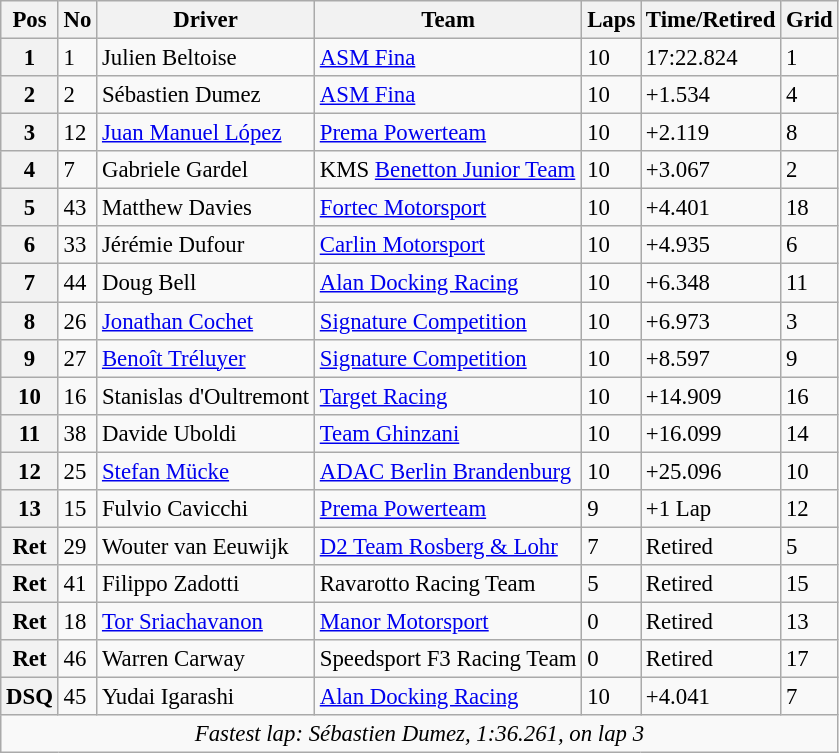<table class="wikitable" style="font-size: 95%;">
<tr>
<th>Pos</th>
<th>No</th>
<th>Driver</th>
<th>Team</th>
<th>Laps</th>
<th>Time/Retired</th>
<th>Grid</th>
</tr>
<tr>
<th>1</th>
<td>1</td>
<td> Julien Beltoise</td>
<td><a href='#'>ASM Fina</a></td>
<td>10</td>
<td>17:22.824</td>
<td>1</td>
</tr>
<tr>
<th>2</th>
<td>2</td>
<td> Sébastien Dumez</td>
<td><a href='#'>ASM Fina</a></td>
<td>10</td>
<td>+1.534</td>
<td>4</td>
</tr>
<tr>
<th>3</th>
<td>12</td>
<td> <a href='#'>Juan Manuel López</a></td>
<td><a href='#'>Prema Powerteam</a></td>
<td>10</td>
<td>+2.119</td>
<td>8</td>
</tr>
<tr>
<th>4</th>
<td>7</td>
<td> Gabriele Gardel</td>
<td>KMS <a href='#'>Benetton Junior Team</a></td>
<td>10</td>
<td>+3.067</td>
<td>2</td>
</tr>
<tr>
<th>5</th>
<td>43</td>
<td> Matthew Davies</td>
<td><a href='#'>Fortec Motorsport</a></td>
<td>10</td>
<td>+4.401</td>
<td>18</td>
</tr>
<tr>
<th>6</th>
<td>33</td>
<td> Jérémie Dufour</td>
<td><a href='#'>Carlin Motorsport</a></td>
<td>10</td>
<td>+4.935</td>
<td>6</td>
</tr>
<tr>
<th>7</th>
<td>44</td>
<td> Doug Bell</td>
<td><a href='#'>Alan Docking Racing</a></td>
<td>10</td>
<td>+6.348</td>
<td>11</td>
</tr>
<tr>
<th>8</th>
<td>26</td>
<td> <a href='#'>Jonathan Cochet</a></td>
<td><a href='#'>Signature Competition</a></td>
<td>10</td>
<td>+6.973</td>
<td>3</td>
</tr>
<tr>
<th>9</th>
<td>27</td>
<td> <a href='#'>Benoît Tréluyer</a></td>
<td><a href='#'>Signature Competition</a></td>
<td>10</td>
<td>+8.597</td>
<td>9</td>
</tr>
<tr>
<th>10</th>
<td>16</td>
<td> Stanislas d'Oultremont</td>
<td><a href='#'>Target Racing</a></td>
<td>10</td>
<td>+14.909</td>
<td>16</td>
</tr>
<tr>
<th>11</th>
<td>38</td>
<td> Davide Uboldi</td>
<td><a href='#'>Team Ghinzani</a></td>
<td>10</td>
<td>+16.099</td>
<td>14</td>
</tr>
<tr>
<th>12</th>
<td>25</td>
<td> <a href='#'>Stefan Mücke</a></td>
<td><a href='#'>ADAC Berlin Brandenburg</a></td>
<td>10</td>
<td>+25.096</td>
<td>10</td>
</tr>
<tr>
<th>13</th>
<td>15</td>
<td> Fulvio Cavicchi</td>
<td><a href='#'>Prema Powerteam</a></td>
<td>9</td>
<td>+1 Lap</td>
<td>12</td>
</tr>
<tr>
<th>Ret</th>
<td>29</td>
<td> Wouter van Eeuwijk</td>
<td><a href='#'>D2 Team Rosberg & Lohr</a></td>
<td>7</td>
<td>Retired</td>
<td>5</td>
</tr>
<tr>
<th>Ret</th>
<td>41</td>
<td> Filippo Zadotti</td>
<td>Ravarotto Racing Team</td>
<td>5</td>
<td>Retired</td>
<td>15</td>
</tr>
<tr>
<th>Ret</th>
<td>18</td>
<td> <a href='#'>Tor Sriachavanon</a></td>
<td><a href='#'>Manor Motorsport</a></td>
<td>0</td>
<td>Retired</td>
<td>13</td>
</tr>
<tr>
<th>Ret</th>
<td>46</td>
<td> Warren Carway</td>
<td>Speedsport F3 Racing Team</td>
<td>0</td>
<td>Retired</td>
<td>17</td>
</tr>
<tr>
<th>DSQ</th>
<td>45</td>
<td> Yudai Igarashi</td>
<td><a href='#'>Alan Docking Racing</a></td>
<td>10</td>
<td>+4.041</td>
<td>7</td>
</tr>
<tr>
<td colspan=7 align=center><em>Fastest lap: Sébastien Dumez, 1:36.261,  on lap 3</em></td>
</tr>
</table>
